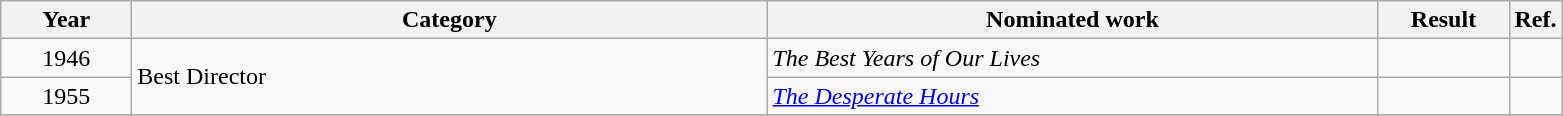<table class=wikitable>
<tr>
<th scope="col" style="width:5em;">Year</th>
<th scope="col" style="width:26em;">Category</th>
<th scope="col" style="width:25em;">Nominated work</th>
<th scope="col" style="width:5em;">Result</th>
<th>Ref.</th>
</tr>
<tr>
<td style="text-align:center;">1946</td>
<td rowspan=2>Best Director</td>
<td><em>The Best Years of Our Lives</em></td>
<td></td>
<td></td>
</tr>
<tr>
<td style="text-align:center;">1955</td>
<td><em><a href='#'>The Desperate Hours</a></em></td>
<td></td>
<td></td>
</tr>
<tr>
</tr>
</table>
